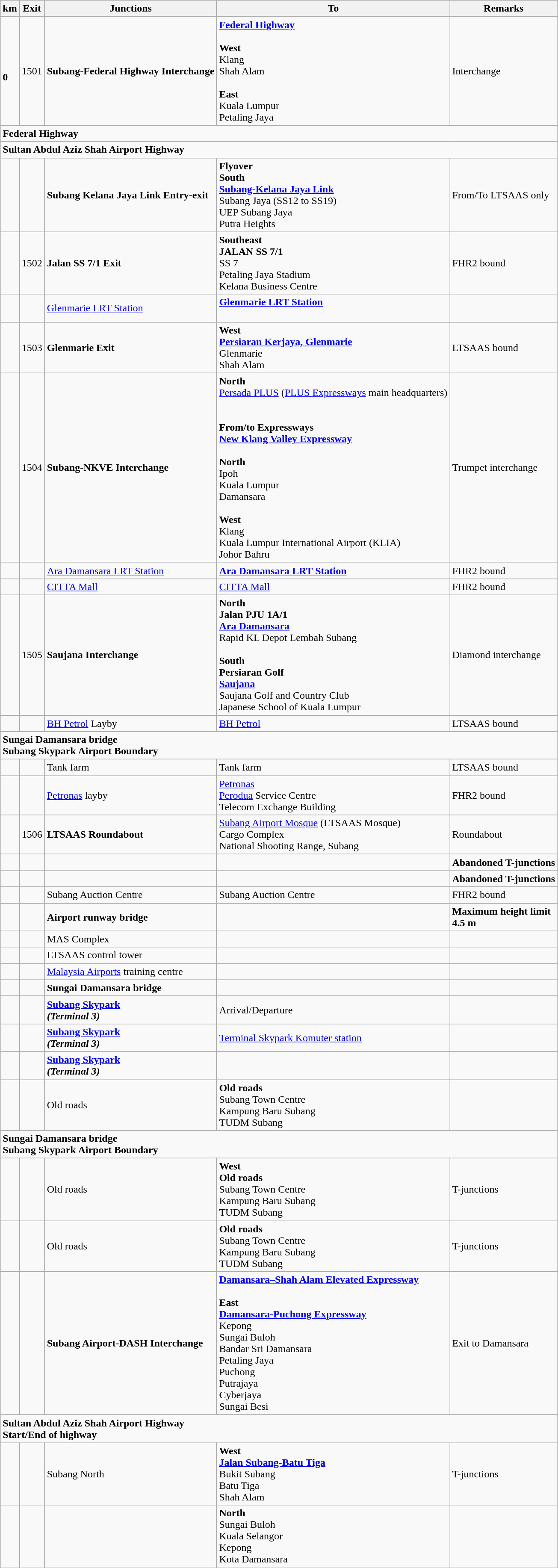<table class="wikitable">
<tr>
<th>km</th>
<th>Exit</th>
<th>Junctions</th>
<th>To</th>
<th>Remarks</th>
</tr>
<tr>
<td><br><strong>0</strong></td>
<td>1501</td>
<td><strong>Subang-Federal Highway Interchange</strong></td>
<td> <strong><a href='#'>Federal Highway</a></strong><br><br><strong>West</strong><br>Klang<br>Shah Alam<br><br><strong>East</strong><br>Kuala Lumpur<br>Petaling Jaya</td>
<td>Interchange</td>
</tr>
<tr>
<td style="width:600px" colspan="6" style="text-align:center; background:blue;"><strong><span> Federal Highway</span></strong></td>
</tr>
<tr>
<td style="width:600px" colspan="6" style="text-align:center; background:blue;"><strong><span> Sultan Abdul Aziz Shah Airport Highway</span></strong></td>
</tr>
<tr>
<td></td>
<td></td>
<td><strong>Subang Kelana Jaya Link Entry-exit</strong></td>
<td><strong>Flyover</strong><br><strong>South</strong><br> <strong><a href='#'>Subang-Kelana Jaya Link</a></strong><br>Subang Jaya (SS12 to SS19)<br>UEP Subang Jaya<br>Putra Heights</td>
<td>From/To LTSAAS only</td>
</tr>
<tr>
<td></td>
<td>1502</td>
<td><strong>Jalan SS 7/1 Exit</strong></td>
<td><strong>Southeast</strong><br><strong>JALAN SS 7/1</strong><br>SS 7<br>Petaling Jaya Stadium<br>Kelana Business Centre</td>
<td>FHR2 bound</td>
</tr>
<tr>
<td></td>
<td></td>
<td><a href='#'>Glenmarie LRT Station</a></td>
<td> <strong><a href='#'>Glenmarie LRT Station</a></strong><br> <br></td>
<td></td>
</tr>
<tr>
<td></td>
<td>1503</td>
<td><strong>Glenmarie Exit</strong></td>
<td><strong>West</strong><br> <strong><a href='#'>Persiaran Kerjaya, Glenmarie</a></strong><br>Glenmarie<br>Shah Alam</td>
<td>LTSAAS bound</td>
</tr>
<tr>
<td></td>
<td>1504</td>
<td><strong>Subang-NKVE Interchange</strong></td>
<td><strong>North</strong><br><a href='#'>Persada PLUS</a> (<a href='#'>PLUS Expressways</a> main headquarters)<br><br><br><strong>From/to Expressways</strong> <br>   <strong><a href='#'>New Klang Valley Expressway</a></strong><br><br><strong>North</strong><br>Ipoh<br>Kuala Lumpur<br>Damansara<br><br><strong>West</strong><br>Klang<br>Kuala Lumpur International Airport (KLIA) <br>Johor Bahru</td>
<td>Trumpet interchange</td>
</tr>
<tr>
<td></td>
<td></td>
<td><a href='#'>Ara Damansara LRT Station</a></td>
<td> <strong><a href='#'>Ara Damansara LRT Station</a></strong><br> </td>
<td>FHR2 bound</td>
</tr>
<tr>
<td></td>
<td></td>
<td><a href='#'>CITTA Mall</a></td>
<td><a href='#'>CITTA Mall</a></td>
<td>FHR2 bound</td>
</tr>
<tr>
<td></td>
<td>1505</td>
<td><strong>Saujana Interchange</strong></td>
<td><strong>North</strong><br><strong>Jalan PJU 1A/1</strong><br><strong><a href='#'>Ara Damansara</a></strong><br>Rapid KL Depot Lembah Subang<br><br><strong>South</strong><br><strong>Persiaran Golf</strong><br><strong><a href='#'>Saujana</a></strong><br>Saujana Golf and Country Club<br>Japanese School of Kuala Lumpur</td>
<td>Diamond interchange</td>
</tr>
<tr>
<td></td>
<td></td>
<td> <a href='#'>BH Petrol</a> Layby</td>
<td> <a href='#'>BH Petrol</a></td>
<td>LTSAAS bound</td>
</tr>
<tr>
<td style="width:600px" colspan="6" style="text-align:center; background:yellow;"><strong><span>Sungai Damansara bridge<br>Subang Skypark Airport Boundary</span></strong></td>
</tr>
<tr>
<td></td>
<td></td>
<td>Tank farm</td>
<td>Tank farm</td>
<td>LTSAAS bound</td>
</tr>
<tr>
<td></td>
<td></td>
<td> <a href='#'>Petronas</a> layby</td>
<td>  <a href='#'>Petronas</a>   <br><a href='#'>Perodua</a> Service Centre<br>Telecom Exchange Building</td>
<td>FHR2 bound</td>
</tr>
<tr>
<td></td>
<td>1506</td>
<td><strong>LTSAAS Roundabout</strong></td>
<td><a href='#'>Subang Airport Mosque</a> (LTSAAS Mosque)<br>Cargo Complex<br>National Shooting Range, Subang</td>
<td>Roundabout</td>
</tr>
<tr>
<td></td>
<td></td>
<td></td>
<td></td>
<td><strong>Abandoned T-junctions</strong></td>
</tr>
<tr>
<td></td>
<td></td>
<td></td>
<td></td>
<td><strong>Abandoned T-junctions</strong></td>
</tr>
<tr>
<td></td>
<td></td>
<td>Subang Auction Centre</td>
<td>Subang Auction Centre</td>
<td>FHR2 bound</td>
</tr>
<tr>
<td></td>
<td></td>
<td><strong>Airport runway bridge</strong></td>
<td></td>
<td><strong>Maximum height limit</strong><br><strong>4.5 m</strong></td>
</tr>
<tr>
<td></td>
<td></td>
<td>MAS Complex</td>
<td></td>
<td></td>
</tr>
<tr>
<td></td>
<td></td>
<td>LTSAAS control tower</td>
<td></td>
<td></td>
</tr>
<tr>
<td></td>
<td></td>
<td><a href='#'>Malaysia Airports</a> training centre</td>
<td></td>
<td></td>
</tr>
<tr>
<td></td>
<td></td>
<td><strong>Sungai Damansara bridge</strong></td>
<td></td>
<td></td>
</tr>
<tr>
<td></td>
<td></td>
<td><strong><a href='#'>Subang Skypark</a></strong> <br><strong><em>(Terminal 3)</em></strong></td>
<td>Arrival/Departure</td>
<td></td>
</tr>
<tr>
<td></td>
<td></td>
<td><strong><a href='#'>Subang Skypark</a></strong> <br><strong><em>(Terminal 3)</em></strong></td>
<td><a href='#'>Terminal Skypark Komuter station</a><br></td>
<td></td>
</tr>
<tr>
<td></td>
<td></td>
<td><strong><a href='#'>Subang Skypark</a></strong> <br><strong><em>(Terminal 3)</em></strong></td>
<td></td>
<td></td>
</tr>
<tr>
<td></td>
<td></td>
<td>Old roads</td>
<td> <strong>Old roads</strong><br>Subang Town Centre<br>Kampung Baru Subang<br>TUDM Subang</td>
<td></td>
</tr>
<tr>
<td style="width:600px" colspan="6" style="text-align:center; background:yellow;"><strong><span>Sungai Damansara bridge<br>Subang Skypark Airport Boundary</span></strong></td>
</tr>
<tr>
<td></td>
<td></td>
<td>Old roads</td>
<td><strong>West</strong><br> <strong>Old roads</strong><br>Subang Town Centre<br>Kampung Baru Subang<br>TUDM Subang</td>
<td>T-junctions</td>
</tr>
<tr>
<td></td>
<td></td>
<td>Old roads</td>
<td> <strong>Old roads</strong><br>Subang Town Centre<br>Kampung Baru Subang<br>TUDM Subang</td>
<td>T-junctions</td>
</tr>
<tr>
<td></td>
<td></td>
<td><strong>Subang Airport-DASH Interchange</strong></td>
<td> <strong><a href='#'>Damansara–Shah Alam Elevated Expressway</a></strong><br><br><strong>East</strong><br> <strong><a href='#'>Damansara-Puchong Expressway</a></strong><br>Kepong<br>Sungai Buloh<br>Bandar Sri Damansara<br>Petaling Jaya<br>Puchong<br>Putrajaya<br>Cyberjaya<br>Sungai Besi</td>
<td>Exit to Damansara</td>
</tr>
<tr>
<td style="width:600px" colspan="6" style="text-align:center; background:blue;"><strong><span> Sultan Abdul Aziz Shah Airport Highway<br>Start/End of highway</span></strong></td>
</tr>
<tr>
<td></td>
<td></td>
<td>Subang North</td>
<td><strong>West</strong><br> <strong><a href='#'>Jalan Subang-Batu Tiga</a></strong><br>Bukit Subang<br>Batu Tiga<br>Shah Alam</td>
<td>T-junctions</td>
</tr>
<tr>
<td></td>
<td></td>
<td></td>
<td><strong>North</strong><br> Sungai Buloh<br> Kuala Selangor<br> Kepong<br> Kota Damansara</td>
<td></td>
</tr>
</table>
